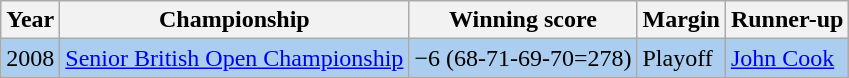<table class="wikitable">
<tr>
<th>Year</th>
<th>Championship</th>
<th>Winning score</th>
<th>Margin</th>
<th>Runner-up</th>
</tr>
<tr style="background:#ABCDEF;">
<td>2008</td>
<td><a href='#'>Senior British Open Championship</a></td>
<td>−6 (68-71-69-70=278)</td>
<td>Playoff</td>
<td> <a href='#'>John Cook</a></td>
</tr>
</table>
